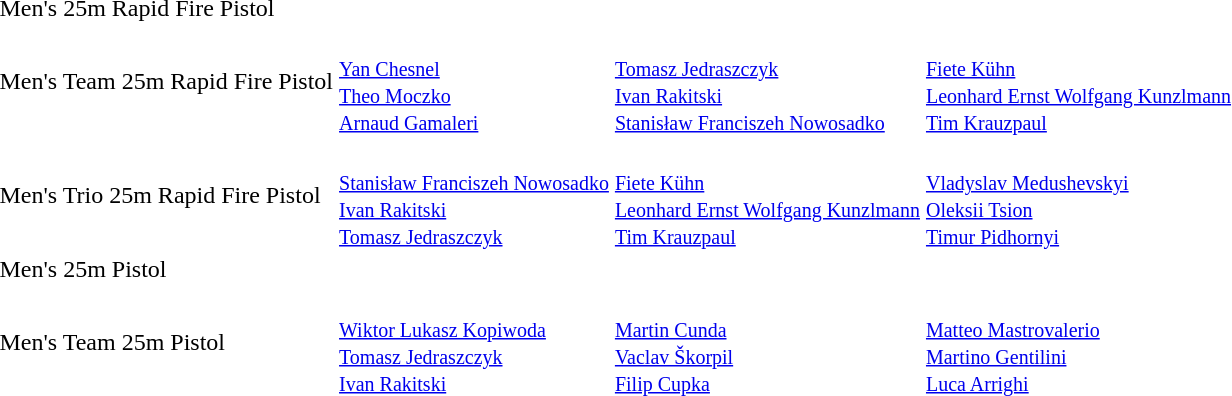<table>
<tr>
<td>Men's 25m Rapid Fire Pistol</td>
<td></td>
<td></td>
<td></td>
</tr>
<tr>
<td>Men's Team 25m Rapid Fire Pistol</td>
<td><br><small><a href='#'>Yan Chesnel</a><br><a href='#'>Theo Moczko</a><br><a href='#'>Arnaud Gamaleri</a></small></td>
<td><br><small><a href='#'>Tomasz Jedraszczyk</a><br><a href='#'>Ivan Rakitski</a><br><a href='#'>Stanisław Franciszeh Nowosadko</a></small></td>
<td><br><small><a href='#'>Fiete Kühn</a><br><a href='#'>Leonhard Ernst Wolfgang Kunzlmann</a><br><a href='#'>Tim Krauzpaul</a></small></td>
</tr>
<tr>
<td>Men's Trio 25m Rapid Fire Pistol</td>
<td><br><small><a href='#'>Stanisław Franciszeh Nowosadko</a><br><a href='#'>Ivan Rakitski</a><br><a href='#'>Tomasz Jedraszczyk</a></small></td>
<td><br><small><a href='#'>Fiete Kühn</a><br><a href='#'>Leonhard Ernst Wolfgang Kunzlmann</a><br><a href='#'>Tim Krauzpaul</a></small></td>
<td><br><small><a href='#'>Vladyslav Medushevskyi</a><br><a href='#'>Oleksii Tsion</a><br><a href='#'>Timur Pidhornyi</a></small></td>
</tr>
<tr>
<td>Men's 25m Pistol</td>
<td></td>
<td></td>
<td></td>
</tr>
<tr>
<td>Men's Team 25m Pistol</td>
<td><br><small><a href='#'>Wiktor Lukasz Kopiwoda</a><br><a href='#'>Tomasz Jedraszczyk</a><br><a href='#'>Ivan Rakitski</a></small></td>
<td><br><small><a href='#'>Martin Cunda</a><br><a href='#'>Vaclav Škorpil</a><br><a href='#'>Filip Cupka</a></small></td>
<td><br><small><a href='#'>Matteo Mastrovalerio</a><br><a href='#'>Martino Gentilini</a><br><a href='#'>Luca Arrighi</a></small></td>
</tr>
</table>
